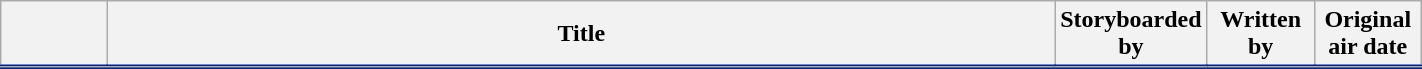<table class="wikitable" style="width:75%; margin:left; background:#FFF;">
<tr style="border-bottom: 3px solid #002387;">
<th style="width:4em;"></th>
<th>Title</th>
<th style="width:4em;">Storyboarded by</th>
<th style="width:4em;">Written by</th>
<th style="width:4em;">Original air date</th>
</tr>
<tr>
</tr>
</table>
